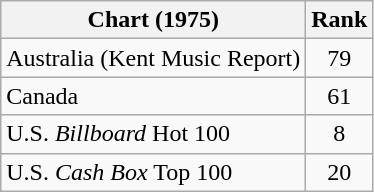<table class="wikitable sortable">
<tr>
<th align="left">Chart (1975)</th>
<th style="text-align:center;">Rank</th>
</tr>
<tr>
<td>Australia (Kent Music Report)</td>
<td style="text-align:center;">79</td>
</tr>
<tr>
<td>Canada </td>
<td style="text-align:center;">61</td>
</tr>
<tr>
<td>U.S. <em>Billboard</em> Hot 100 </td>
<td style="text-align:center;">8</td>
</tr>
<tr>
<td>U.S. <em>Cash Box</em> Top 100 </td>
<td style="text-align:center;">20</td>
</tr>
</table>
